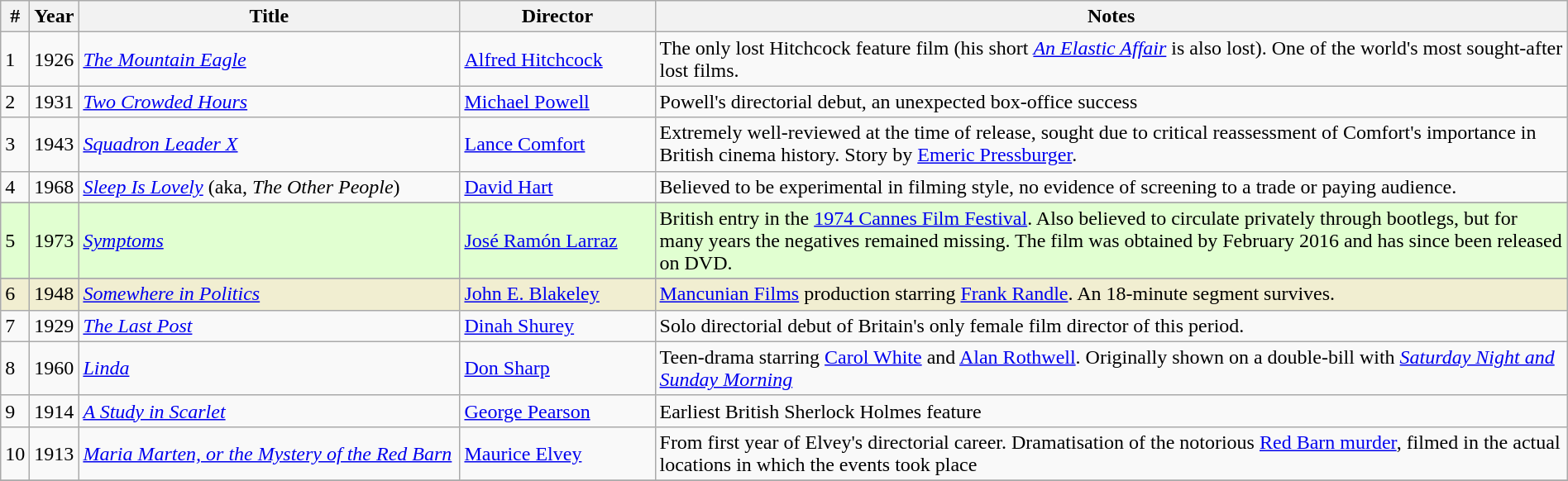<table class="sortable wikitable" width="100%">
<tr>
<th>#</th>
<th>Year</th>
<th width="300px">Title</th>
<th width="150px">Director</th>
<th class="unsortable">Notes</th>
</tr>
<tr>
<td>1</td>
<td>1926</td>
<td> <em><a href='#'>The Mountain Eagle</a></em></td>
<td> <a href='#'>Alfred Hitchcock</a></td>
<td>The only lost Hitchcock feature film (his short <em><a href='#'>An Elastic Affair</a></em> is also lost). One of the world's most sought-after lost films.</td>
</tr>
<tr>
<td>2</td>
<td>1931</td>
<td><em><a href='#'>Two Crowded Hours</a></em></td>
<td> <a href='#'>Michael Powell</a></td>
<td>Powell's directorial debut, an unexpected box-office success</td>
</tr>
<tr>
<td>3</td>
<td>1943</td>
<td><em><a href='#'>Squadron Leader X</a></em></td>
<td> <a href='#'>Lance Comfort</a></td>
<td>Extremely well-reviewed at the time of release, sought due to critical reassessment of Comfort's importance in British cinema history.  Story by <a href='#'>Emeric Pressburger</a>.</td>
</tr>
<tr>
<td>4</td>
<td>1968</td>
<td><em><a href='#'>Sleep Is Lovely</a></em> (aka, <em>The Other People</em>)</td>
<td> <a href='#'>David Hart</a></td>
<td>Believed to be experimental in filming style, no evidence of screening to a trade or paying audience.</td>
</tr>
<tr>
</tr>
<tr style="background:#E1FFd1;">
<td>5</td>
<td>1973</td>
<td><em><a href='#'>Symptoms</a></em></td>
<td> <a href='#'>José Ramón Larraz</a></td>
<td>British entry in the <a href='#'>1974 Cannes Film Festival</a>.  Also believed to circulate privately through bootlegs, but for many years the negatives remained missing. The film was obtained by February 2016 and has since been released on DVD.</td>
</tr>
<tr>
</tr>
<tr style="background:#F1EEd1;">
<td>6</td>
<td>1948</td>
<td><em><a href='#'>Somewhere in Politics</a></em></td>
<td> <a href='#'>John E. Blakeley</a></td>
<td><a href='#'>Mancunian Films</a> production starring <a href='#'>Frank Randle</a>. An 18-minute segment survives.</td>
</tr>
<tr>
<td>7</td>
<td>1929</td>
<td> <em><a href='#'>The Last Post</a></em></td>
<td> <a href='#'>Dinah Shurey</a></td>
<td>Solo directorial debut of Britain's only female film director of this period.</td>
</tr>
<tr>
<td>8</td>
<td>1960</td>
<td><em><a href='#'>Linda</a></em></td>
<td> <a href='#'>Don Sharp</a></td>
<td>Teen-drama starring <a href='#'>Carol White</a> and <a href='#'>Alan Rothwell</a>.  Originally shown on a double-bill with <em><a href='#'>Saturday Night and Sunday Morning</a></em></td>
</tr>
<tr>
<td>9</td>
<td>1914</td>
<td> <em><a href='#'>A Study in Scarlet</a></em></td>
<td> <a href='#'>George Pearson</a></td>
<td>Earliest British Sherlock Holmes feature</td>
</tr>
<tr>
<td>10</td>
<td>1913</td>
<td><em><a href='#'>Maria Marten, or the Mystery of the Red Barn</a></em></td>
<td> <a href='#'>Maurice Elvey</a></td>
<td>From first year of Elvey's directorial career.  Dramatisation of the notorious <a href='#'>Red Barn murder</a>, filmed in the actual locations in which the events took place</td>
</tr>
<tr>
</tr>
</table>
